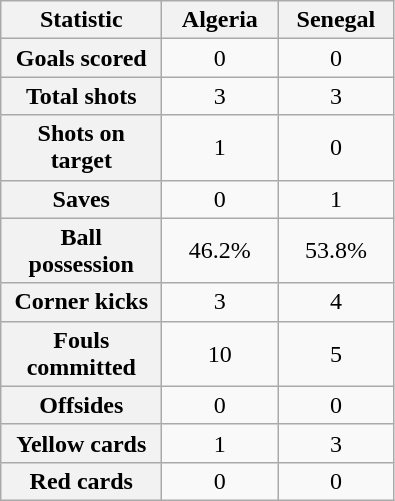<table class="wikitable plainrowheaders" style="text-align:center">
<tr>
<th scope="col" style="width:100px">Statistic</th>
<th scope="col" style="width:70px">Algeria</th>
<th scope="col" style="width:70px">Senegal</th>
</tr>
<tr>
<th scope=row>Goals scored</th>
<td>0</td>
<td>0</td>
</tr>
<tr>
<th scope=row>Total shots</th>
<td>3</td>
<td>3</td>
</tr>
<tr>
<th scope=row>Shots on target</th>
<td>1</td>
<td>0</td>
</tr>
<tr>
<th scope=row>Saves</th>
<td>0</td>
<td>1</td>
</tr>
<tr>
<th scope=row>Ball possession</th>
<td>46.2%</td>
<td>53.8%</td>
</tr>
<tr>
<th scope=row>Corner kicks</th>
<td>3</td>
<td>4</td>
</tr>
<tr>
<th scope=row>Fouls committed</th>
<td>10</td>
<td>5</td>
</tr>
<tr>
<th scope=row>Offsides</th>
<td>0</td>
<td>0</td>
</tr>
<tr>
<th scope=row>Yellow cards</th>
<td>1</td>
<td>3</td>
</tr>
<tr>
<th scope=row>Red cards</th>
<td>0</td>
<td>0</td>
</tr>
</table>
